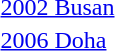<table>
<tr>
<td><a href='#'>2002 Busan</a></td>
<td></td>
<td></td>
<td></td>
</tr>
<tr>
<td><a href='#'>2006 Doha</a></td>
<td></td>
<td></td>
<td></td>
</tr>
</table>
